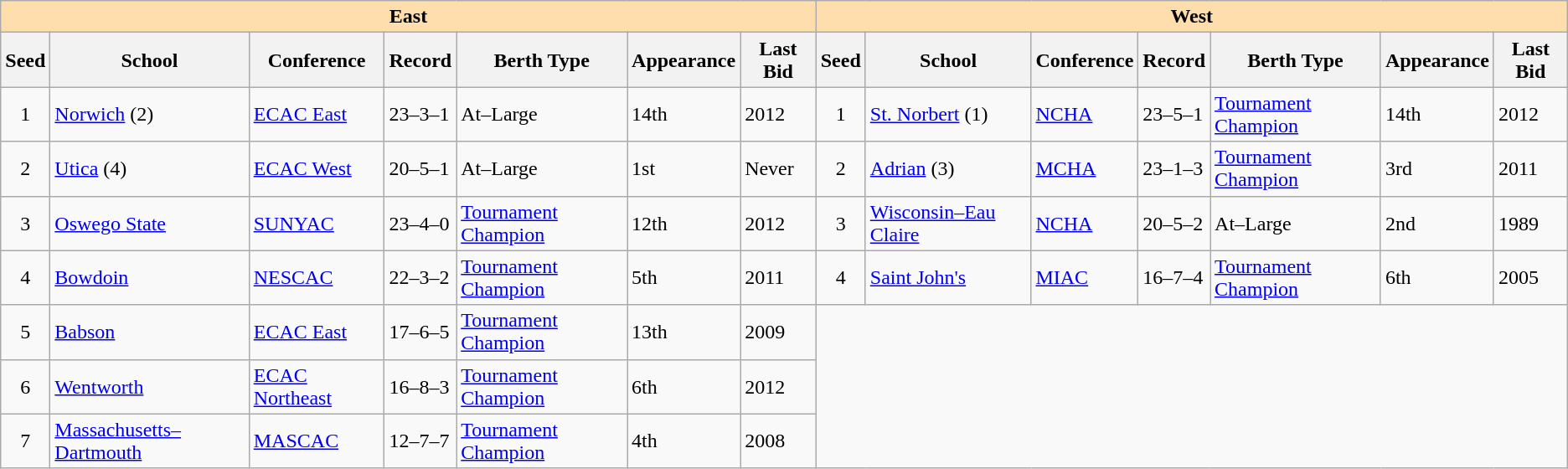<table class="wikitable">
<tr>
<th colspan="7" style="background:#ffdead;">East</th>
<th colspan="7" style="background:#ffdead;">West</th>
</tr>
<tr>
<th>Seed</th>
<th>School</th>
<th>Conference</th>
<th>Record</th>
<th>Berth Type</th>
<th>Appearance</th>
<th>Last Bid</th>
<th>Seed</th>
<th>School</th>
<th>Conference</th>
<th>Record</th>
<th>Berth Type</th>
<th>Appearance</th>
<th>Last Bid</th>
</tr>
<tr>
<td align=center>1</td>
<td><a href='#'>Norwich</a> (2)</td>
<td><a href='#'>ECAC East</a></td>
<td>23–3–1</td>
<td>At–Large</td>
<td>14th</td>
<td>2012</td>
<td align=center>1</td>
<td><a href='#'>St. Norbert</a> (1)</td>
<td><a href='#'>NCHA</a></td>
<td>23–5–1</td>
<td><a href='#'>Tournament Champion</a></td>
<td>14th</td>
<td>2012</td>
</tr>
<tr>
<td align=center>2</td>
<td><a href='#'>Utica</a> (4)</td>
<td><a href='#'>ECAC West</a></td>
<td>20–5–1</td>
<td>At–Large</td>
<td>1st</td>
<td>Never</td>
<td align=center>2</td>
<td><a href='#'>Adrian</a> (3)</td>
<td><a href='#'>MCHA</a></td>
<td>23–1–3</td>
<td><a href='#'>Tournament Champion</a></td>
<td>3rd</td>
<td>2011</td>
</tr>
<tr>
<td align=center>3</td>
<td><a href='#'>Oswego State</a></td>
<td><a href='#'>SUNYAC</a></td>
<td>23–4–0</td>
<td><a href='#'>Tournament Champion</a></td>
<td>12th</td>
<td>2012</td>
<td align=center>3</td>
<td><a href='#'>Wisconsin–Eau Claire</a></td>
<td><a href='#'>NCHA</a></td>
<td>20–5–2</td>
<td>At–Large</td>
<td>2nd</td>
<td>1989</td>
</tr>
<tr>
<td align=center>4</td>
<td><a href='#'>Bowdoin</a></td>
<td><a href='#'>NESCAC</a></td>
<td>22–3–2</td>
<td><a href='#'>Tournament Champion</a></td>
<td>5th</td>
<td>2011</td>
<td align=center>4</td>
<td><a href='#'>Saint John's</a></td>
<td><a href='#'>MIAC</a></td>
<td>16–7–4</td>
<td><a href='#'>Tournament Champion</a></td>
<td>6th</td>
<td>2005</td>
</tr>
<tr>
<td align=center>5</td>
<td><a href='#'>Babson</a></td>
<td><a href='#'>ECAC East</a></td>
<td>17–6–5</td>
<td><a href='#'>Tournament Champion</a></td>
<td>13th</td>
<td>2009</td>
</tr>
<tr>
<td align=center>6</td>
<td><a href='#'>Wentworth</a></td>
<td><a href='#'>ECAC Northeast</a></td>
<td>16–8–3</td>
<td><a href='#'>Tournament Champion</a></td>
<td>6th</td>
<td>2012</td>
</tr>
<tr>
<td align=center>7</td>
<td><a href='#'>Massachusetts–Dartmouth</a></td>
<td><a href='#'>MASCAC</a></td>
<td>12–7–7</td>
<td><a href='#'>Tournament Champion</a></td>
<td>4th</td>
<td>2008</td>
</tr>
</table>
